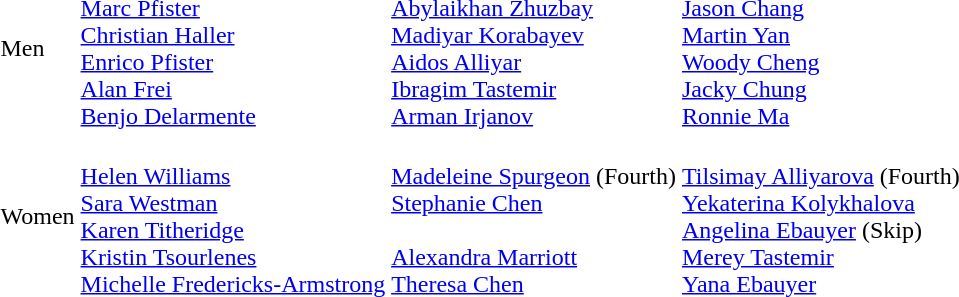<table>
<tr>
<td>Men</td>
<td><strong></strong><br><a href='#'>Marc Pfister</a><br><a href='#'>Christian Haller</a><br><a href='#'>Enrico Pfister</a><br><a href='#'>Alan Frei</a><br><a href='#'>Benjo Delarmente</a></td>
<td><strong></strong><br><a href='#'>Abylaikhan Zhuzbay</a><br><a href='#'>Madiyar Korabayev</a><br><a href='#'>Aidos Alliyar</a><br><a href='#'>Ibragim Tastemir</a><br><a href='#'>Arman Irjanov</a></td>
<td><strong></strong><br><a href='#'>Jason Chang</a><br><a href='#'>Martin Yan</a><br><a href='#'>Woody Cheng</a><br><a href='#'>Jacky Chung</a><br><a href='#'>Ronnie Ma</a></td>
</tr>
<tr>
<td>Women</td>
<td><strong></strong><br><a href='#'>Helen Williams</a><br><a href='#'>Sara Westman</a><br><a href='#'>Karen Titheridge</a><br><a href='#'>Kristin Tsourlenes</a><br><a href='#'>Michelle Fredericks-Armstrong</a></td>
<td><strong></strong><br><a href='#'>Madeleine Spurgeon</a> (Fourth)<br><a href='#'>Stephanie Chen</a><br><br><a href='#'>Alexandra Marriott</a><br><a href='#'>Theresa Chen</a></td>
<td><strong></strong><br><a href='#'>Tilsimay Alliyarova</a> (Fourth)<br><a href='#'>Yekaterina Kolykhalova</a><br><a href='#'>Angelina Ebauyer</a> (Skip)<br><a href='#'>Merey Tastemir</a><br><a href='#'>Yana Ebauyer</a></td>
</tr>
</table>
